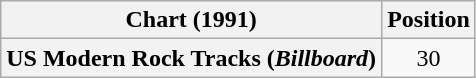<table class="wikitable plainrowheaders" style="text-align:center">
<tr>
<th>Chart (1991)</th>
<th>Position</th>
</tr>
<tr>
<th scope="row">US Modern Rock Tracks (<em>Billboard</em>)</th>
<td>30</td>
</tr>
</table>
